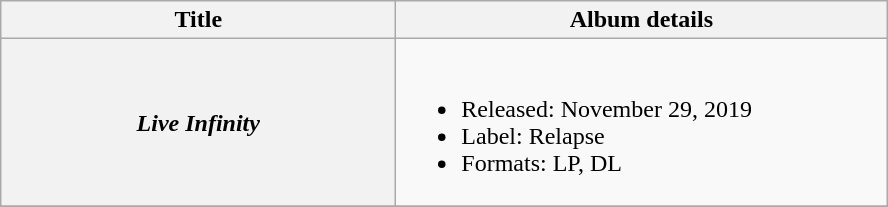<table class ="wikitable plainrowheaders">
<tr>
<th style="width:16em;">Title</th>
<th style="width:20em;">Album details</th>
</tr>
<tr>
<th scope="Row"><em>Live Infinity</em></th>
<td><br><ul><li>Released: November 29, 2019</li><li>Label: Relapse</li><li>Formats: LP, DL</li></ul></td>
</tr>
<tr>
</tr>
</table>
